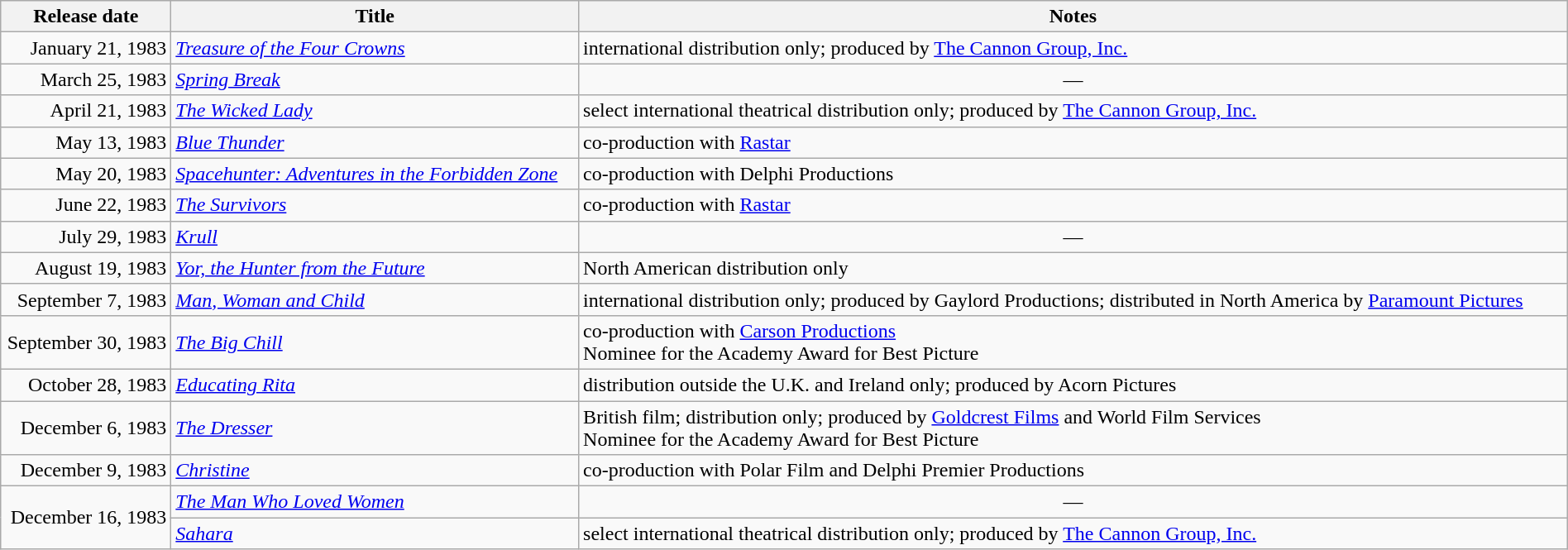<table class="wikitable sortable" style="width:100%;">
<tr>
<th scope="col" style="width:130px;">Release date</th>
<th>Title</th>
<th>Notes</th>
</tr>
<tr>
<td style="text-align:right;">January 21, 1983</td>
<td><em><a href='#'>Treasure of the Four Crowns</a></em></td>
<td>international distribution only; produced by <a href='#'>The Cannon Group, Inc.</a></td>
</tr>
<tr>
<td style="text-align:right;">March 25, 1983</td>
<td><em><a href='#'>Spring Break</a></em></td>
<td align="center">—</td>
</tr>
<tr>
<td style="text-align:right;">April 21, 1983</td>
<td><em><a href='#'>The Wicked Lady</a></em></td>
<td>select international theatrical distribution only; produced by <a href='#'>The Cannon Group, Inc.</a></td>
</tr>
<tr>
<td style="text-align:right;">May 13, 1983</td>
<td><em><a href='#'>Blue Thunder</a></em></td>
<td>co-production with <a href='#'>Rastar</a></td>
</tr>
<tr>
<td style="text-align:right;">May 20, 1983</td>
<td><em><a href='#'>Spacehunter: Adventures in the Forbidden Zone</a></em></td>
<td>co-production with Delphi Productions</td>
</tr>
<tr>
<td style="text-align:right;">June 22, 1983</td>
<td><em><a href='#'>The Survivors</a></em></td>
<td>co-production with <a href='#'>Rastar</a></td>
</tr>
<tr>
<td style="text-align:right;">July 29, 1983</td>
<td><em><a href='#'>Krull</a></em></td>
<td align="center">—</td>
</tr>
<tr>
<td style="text-align:right;">August 19, 1983</td>
<td><em><a href='#'>Yor, the Hunter from the Future</a></em></td>
<td>North American distribution only</td>
</tr>
<tr>
<td style="text-align:right;">September 7, 1983</td>
<td><em><a href='#'>Man, Woman and Child</a></em></td>
<td>international distribution only; produced by Gaylord Productions; distributed in North America by <a href='#'>Paramount Pictures</a></td>
</tr>
<tr>
<td style="text-align:right;">September 30, 1983</td>
<td><em><a href='#'>The Big Chill</a></em></td>
<td>co-production with <a href='#'>Carson Productions</a><br>Nominee for the Academy Award for Best Picture</td>
</tr>
<tr>
<td style="text-align:right;">October 28, 1983</td>
<td><em><a href='#'>Educating Rita</a></em></td>
<td>distribution outside the U.K. and Ireland only; produced by Acorn Pictures</td>
</tr>
<tr>
<td style="text-align:right;">December 6, 1983</td>
<td><em><a href='#'>The Dresser</a></em></td>
<td>British film; distribution only; produced by <a href='#'>Goldcrest Films</a> and World Film Services<br>Nominee for the Academy Award for Best Picture</td>
</tr>
<tr>
<td style="text-align:right;">December 9, 1983</td>
<td><em><a href='#'>Christine</a></em></td>
<td>co-production with Polar Film and Delphi Premier Productions</td>
</tr>
<tr>
<td style="text-align:right;" rowspan="2">December 16, 1983</td>
<td><em><a href='#'>The Man Who Loved Women</a></em></td>
<td align="center">—</td>
</tr>
<tr>
<td><em><a href='#'>Sahara</a></em></td>
<td>select international theatrical distribution only; produced by <a href='#'>The Cannon Group, Inc.</a></td>
</tr>
</table>
